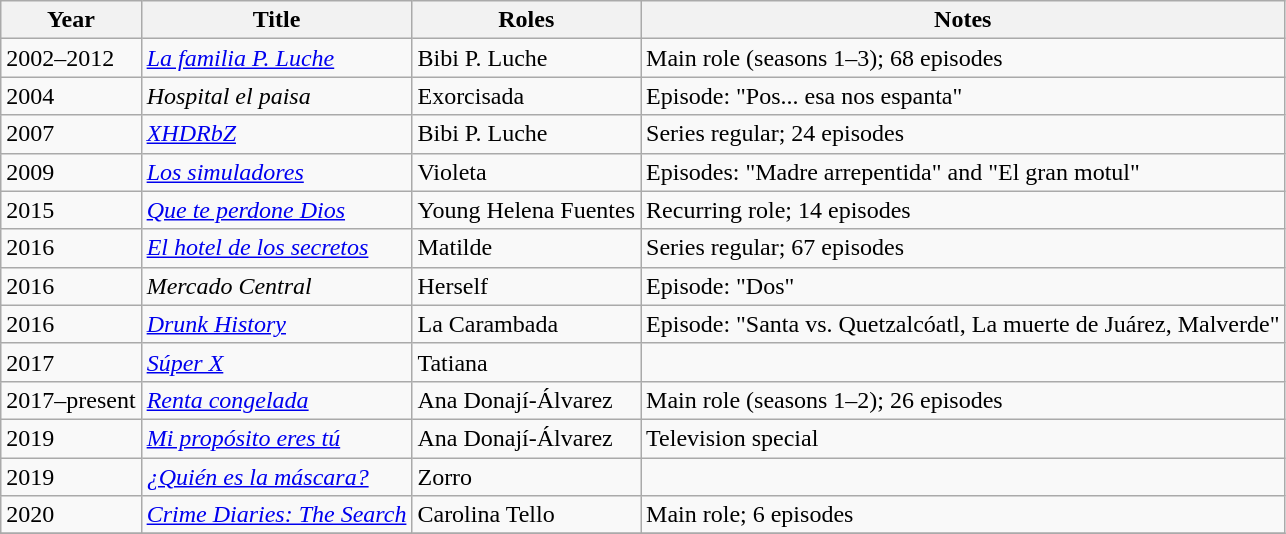<table class="wikitable sortable">
<tr>
<th>Year</th>
<th>Title</th>
<th>Roles</th>
<th>Notes</th>
</tr>
<tr>
<td>2002–2012</td>
<td><em><a href='#'>La familia P. Luche</a></em></td>
<td>Bibi P. Luche</td>
<td>Main role (seasons 1–3); 68 episodes</td>
</tr>
<tr>
<td>2004</td>
<td><em>Hospital el paisa</em></td>
<td>Exorcisada</td>
<td>Episode: "Pos... esa nos espanta"</td>
</tr>
<tr>
<td>2007</td>
<td><em><a href='#'>XHDRbZ</a></em></td>
<td>Bibi P. Luche</td>
<td>Series regular; 24 episodes</td>
</tr>
<tr>
<td>2009</td>
<td><em><a href='#'>Los simuladores</a></em></td>
<td>Violeta</td>
<td>Episodes: "Madre arrepentida" and "El gran motul"</td>
</tr>
<tr>
<td>2015</td>
<td><em><a href='#'>Que te perdone Dios</a></em></td>
<td>Young Helena Fuentes</td>
<td>Recurring role; 14 episodes</td>
</tr>
<tr>
<td>2016</td>
<td><em><a href='#'>El hotel de los secretos</a></em></td>
<td>Matilde</td>
<td>Series regular; 67 episodes</td>
</tr>
<tr>
<td>2016</td>
<td><em>Mercado Central</em></td>
<td>Herself</td>
<td>Episode: "Dos"</td>
</tr>
<tr>
<td>2016</td>
<td><em><a href='#'>Drunk History</a></em></td>
<td>La Carambada</td>
<td>Episode: "Santa vs. Quetzalcóatl, La muerte de Juárez, Malverde"</td>
</tr>
<tr>
<td>2017</td>
<td><em><a href='#'>Súper X</a></em></td>
<td>Tatiana</td>
<td></td>
</tr>
<tr>
<td>2017–present</td>
<td><em><a href='#'>Renta congelada</a></em></td>
<td>Ana Donají-Álvarez</td>
<td>Main role (seasons 1–2); 26 episodes</td>
</tr>
<tr>
<td>2019</td>
<td><em><a href='#'>Mi propósito eres tú</a></em></td>
<td>Ana Donají-Álvarez</td>
<td>Television special</td>
</tr>
<tr>
<td>2019</td>
<td><em><a href='#'>¿Quién es la máscara?</a></em></td>
<td>Zorro</td>
<td></td>
</tr>
<tr>
<td>2020</td>
<td><em><a href='#'>Crime Diaries: The Search</a></em></td>
<td>Carolina Tello</td>
<td>Main role; 6 episodes</td>
</tr>
<tr>
</tr>
</table>
